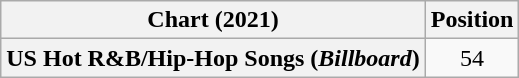<table class="wikitable plainrowheaders" style="text-align:center">
<tr>
<th scope="col">Chart (2021)</th>
<th scope="col">Position</th>
</tr>
<tr>
<th scope="row">US Hot R&B/Hip-Hop Songs (<em>Billboard</em>)</th>
<td>54</td>
</tr>
</table>
